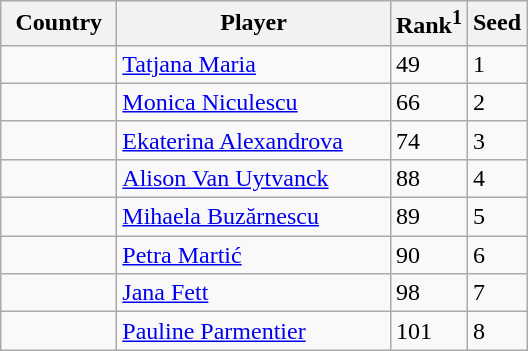<table class="sortable wikitable">
<tr>
<th width="70">Country</th>
<th width="175">Player</th>
<th>Rank<sup>1</sup></th>
<th>Seed</th>
</tr>
<tr>
<td></td>
<td><a href='#'>Tatjana Maria</a></td>
<td>49</td>
<td>1</td>
</tr>
<tr>
<td></td>
<td><a href='#'>Monica Niculescu</a></td>
<td>66</td>
<td>2</td>
</tr>
<tr>
<td></td>
<td><a href='#'>Ekaterina Alexandrova</a></td>
<td>74</td>
<td>3</td>
</tr>
<tr>
<td></td>
<td><a href='#'>Alison Van Uytvanck</a></td>
<td>88</td>
<td>4</td>
</tr>
<tr>
<td></td>
<td><a href='#'>Mihaela Buzărnescu</a></td>
<td>89</td>
<td>5</td>
</tr>
<tr>
<td></td>
<td><a href='#'>Petra Martić</a></td>
<td>90</td>
<td>6</td>
</tr>
<tr>
<td></td>
<td><a href='#'>Jana Fett</a></td>
<td>98</td>
<td>7</td>
</tr>
<tr>
<td></td>
<td><a href='#'>Pauline Parmentier</a></td>
<td>101</td>
<td>8</td>
</tr>
</table>
